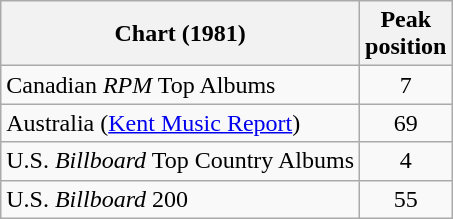<table class="wikitable">
<tr>
<th>Chart (1981)</th>
<th>Peak<br>position</th>
</tr>
<tr>
<td>Canadian <em>RPM</em> Top Albums</td>
<td align="center">7</td>
</tr>
<tr>
<td>Australia (<a href='#'>Kent Music Report</a>)</td>
<td style="text-align:center;">69</td>
</tr>
<tr>
<td>U.S. <em>Billboard</em> Top Country Albums</td>
<td align="center">4</td>
</tr>
<tr>
<td>U.S. <em>Billboard</em> 200</td>
<td align="center">55</td>
</tr>
</table>
